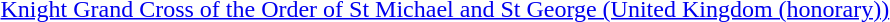<table>
<tr>
<td rowspan=2 style="width:60px; vertical-align:top;"></td>
<td><a href='#'>Knight Grand Cross of the Order of St Michael and St George (United Kingdom (honorary))</a></td>
</tr>
<tr>
</tr>
</table>
